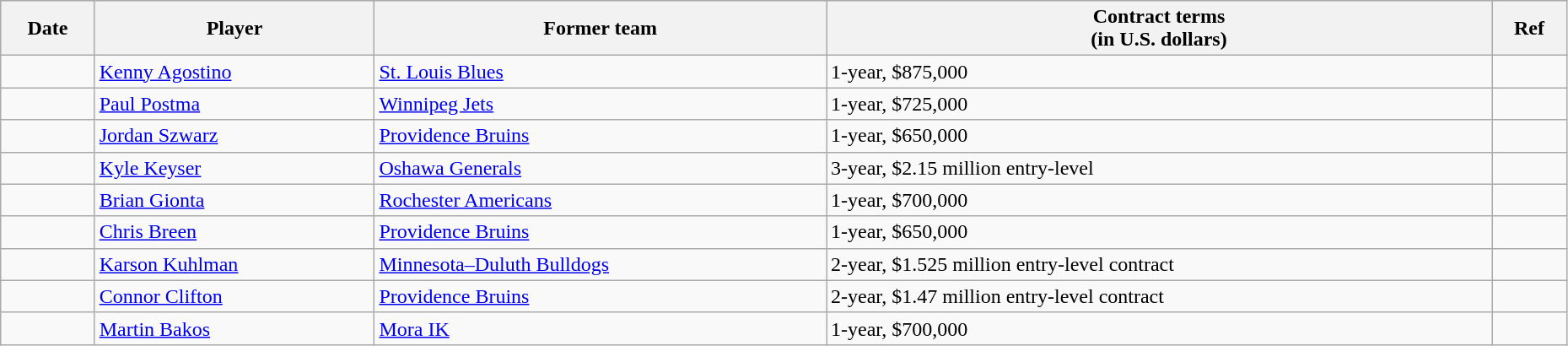<table class="wikitable" width=98%>
<tr style="background:#ddd; text-align:center;">
<th>Date</th>
<th>Player</th>
<th>Former team</th>
<th>Contract terms<br>(in U.S. dollars)</th>
<th>Ref</th>
</tr>
<tr>
<td></td>
<td><a href='#'>Kenny Agostino</a></td>
<td><a href='#'>St. Louis Blues</a></td>
<td>1-year, $875,000</td>
<td></td>
</tr>
<tr>
<td></td>
<td><a href='#'>Paul Postma</a></td>
<td><a href='#'>Winnipeg Jets</a></td>
<td>1-year, $725,000</td>
<td></td>
</tr>
<tr>
<td></td>
<td><a href='#'>Jordan Szwarz</a></td>
<td><a href='#'>Providence Bruins</a></td>
<td>1-year, $650,000</td>
<td></td>
</tr>
<tr>
<td></td>
<td><a href='#'>Kyle Keyser</a></td>
<td><a href='#'>Oshawa Generals</a></td>
<td>3-year, $2.15 million entry-level</td>
<td></td>
</tr>
<tr>
<td></td>
<td><a href='#'>Brian Gionta</a></td>
<td><a href='#'>Rochester Americans</a></td>
<td>1-year, $700,000</td>
<td></td>
</tr>
<tr>
<td></td>
<td><a href='#'>Chris Breen</a></td>
<td><a href='#'>Providence Bruins</a></td>
<td>1-year, $650,000</td>
<td></td>
</tr>
<tr>
<td></td>
<td><a href='#'>Karson Kuhlman</a></td>
<td><a href='#'>Minnesota–Duluth Bulldogs</a></td>
<td>2-year, $1.525 million entry-level contract</td>
<td></td>
</tr>
<tr>
<td></td>
<td><a href='#'>Connor Clifton</a></td>
<td><a href='#'>Providence Bruins</a></td>
<td>2-year, $1.47 million entry-level contract</td>
<td></td>
</tr>
<tr>
<td></td>
<td><a href='#'>Martin Bakos</a></td>
<td><a href='#'>Mora IK</a></td>
<td>1-year, $700,000</td>
<td></td>
</tr>
</table>
